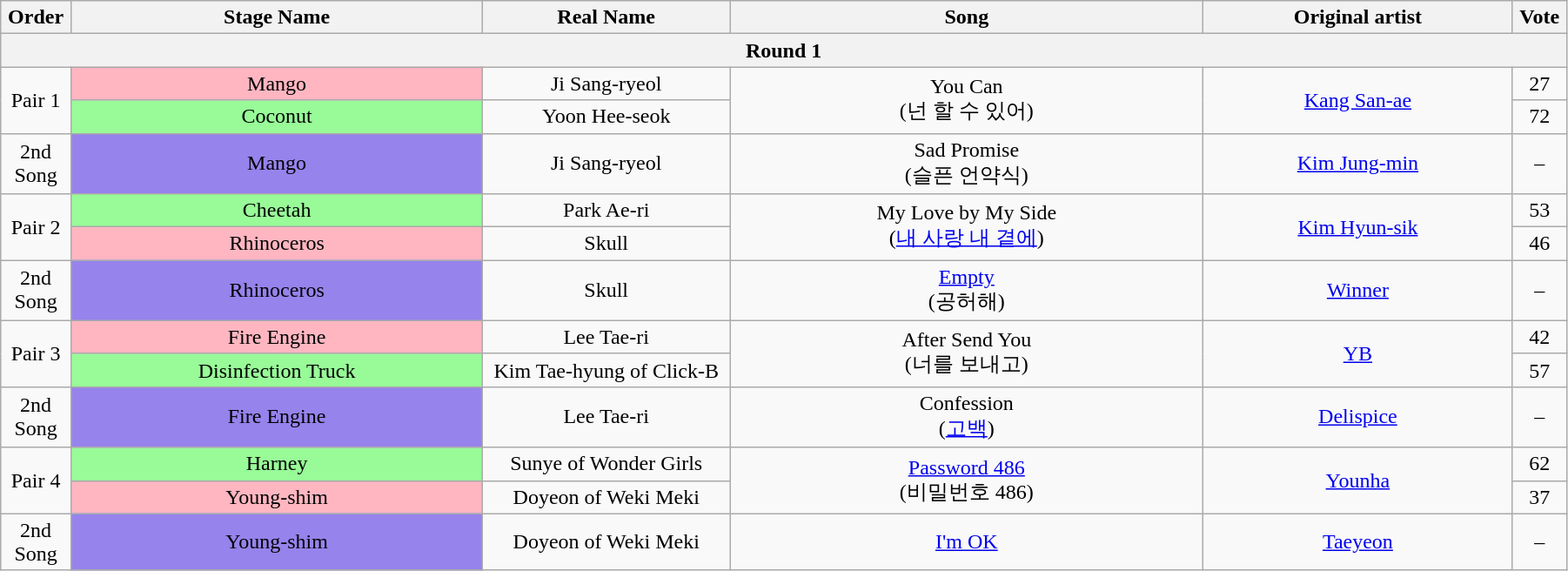<table class="wikitable" style="text-align:center; width:95%;">
<tr>
<th style="width:1%;">Order</th>
<th style="width:20%;">Stage Name</th>
<th style="width:12%;">Real Name</th>
<th style="width:23%;">Song</th>
<th style="width:15%;">Original artist</th>
<th style="width:1%;">Vote</th>
</tr>
<tr>
<th colspan=6>Round 1</th>
</tr>
<tr>
<td rowspan=2>Pair 1</td>
<td bgcolor="lightpink">Mango</td>
<td>Ji Sang-ryeol</td>
<td rowspan=2>You Can<br>(넌 할 수 있어)</td>
<td rowspan=2><a href='#'>Kang San-ae</a></td>
<td>27</td>
</tr>
<tr>
<td bgcolor="palegreen">Coconut</td>
<td>Yoon Hee-seok</td>
<td>72</td>
</tr>
<tr>
<td>2nd Song</td>
<td bgcolor="#9683EC">Mango</td>
<td>Ji Sang-ryeol</td>
<td>Sad Promise<br>(슬픈 언약식)</td>
<td><a href='#'>Kim Jung-min</a></td>
<td>–</td>
</tr>
<tr>
<td rowspan=2>Pair 2</td>
<td bgcolor="palegreen">Cheetah</td>
<td>Park Ae-ri</td>
<td rowspan=2>My Love by My Side<br>(<a href='#'>내 사랑 내 곁에</a>)</td>
<td rowspan=2><a href='#'>Kim Hyun-sik</a></td>
<td>53</td>
</tr>
<tr>
<td bgcolor="lightpink">Rhinoceros</td>
<td>Skull</td>
<td>46</td>
</tr>
<tr>
<td>2nd Song</td>
<td bgcolor="#9683EC">Rhinoceros</td>
<td>Skull</td>
<td><a href='#'>Empty</a><br>(공허해)</td>
<td><a href='#'>Winner</a></td>
<td>–</td>
</tr>
<tr>
<td rowspan=2>Pair 3</td>
<td bgcolor="lightpink">Fire Engine</td>
<td>Lee Tae-ri</td>
<td rowspan=2>After Send You<br>(너를 보내고)</td>
<td rowspan=2><a href='#'>YB</a></td>
<td>42</td>
</tr>
<tr>
<td bgcolor="palegreen">Disinfection Truck</td>
<td>Kim Tae-hyung of Click-B</td>
<td>57</td>
</tr>
<tr>
<td>2nd Song</td>
<td bgcolor="#9683EC">Fire Engine</td>
<td>Lee Tae-ri</td>
<td>Confession<br>(<a href='#'>고백</a>)</td>
<td><a href='#'>Delispice</a></td>
<td>–</td>
</tr>
<tr>
<td rowspan=2>Pair 4</td>
<td bgcolor="palegreen">Harney</td>
<td>Sunye of Wonder Girls</td>
<td rowspan=2><a href='#'>Password 486</a><br>(비밀번호 486)</td>
<td rowspan=2><a href='#'>Younha</a></td>
<td>62</td>
</tr>
<tr>
<td bgcolor="lightpink">Young-shim</td>
<td>Doyeon of Weki Meki</td>
<td>37</td>
</tr>
<tr>
<td>2nd Song</td>
<td bgcolor="#9683EC">Young-shim</td>
<td>Doyeon of Weki Meki</td>
<td><a href='#'>I'm OK</a></td>
<td><a href='#'>Taeyeon</a></td>
<td>–</td>
</tr>
</table>
